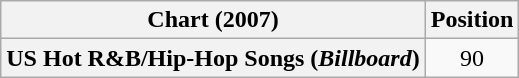<table class="wikitable plainrowheaders" style="text-align:center">
<tr>
<th scope="col">Chart (2007)</th>
<th scope="col">Position</th>
</tr>
<tr>
<th scope="row">US Hot R&B/Hip-Hop Songs (<em>Billboard</em>)</th>
<td>90</td>
</tr>
</table>
